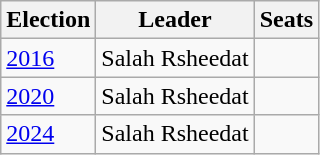<table class="wikitable">
<tr>
<th>Election</th>
<th>Leader</th>
<th>Seats</th>
</tr>
<tr>
<td><a href='#'>2016</a></td>
<td>Salah Rsheedat</td>
<td></td>
</tr>
<tr>
<td><a href='#'>2020</a></td>
<td>Salah Rsheedat</td>
<td></td>
</tr>
<tr>
<td><a href='#'>2024</a></td>
<td>Salah Rsheedat</td>
<td></td>
</tr>
</table>
